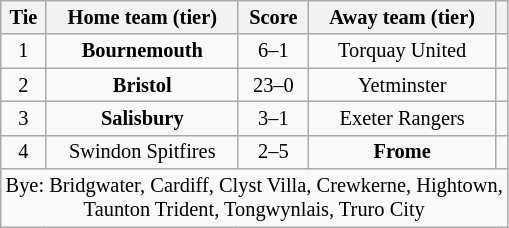<table class="wikitable" style="text-align:center; font-size:85%">
<tr>
<th>Tie</th>
<th>Home team (tier)</th>
<th>Score</th>
<th>Away team (tier)</th>
<th></th>
</tr>
<tr>
<td align="center">1</td>
<td><strong>Bournemouth</strong></td>
<td align="center">6–1</td>
<td>Torquay United</td>
<td></td>
</tr>
<tr>
<td align="center">2</td>
<td><strong>Bristol</strong></td>
<td align="center">23–0</td>
<td>Yetminster</td>
<td></td>
</tr>
<tr>
<td align="center">3</td>
<td><strong>Salisbury</strong></td>
<td align="center">3–1</td>
<td>Exeter Rangers</td>
<td></td>
</tr>
<tr>
<td align="center">4</td>
<td>Swindon Spitfires</td>
<td align="center">2–5</td>
<td><strong>Frome</strong></td>
<td></td>
</tr>
<tr>
<td colspan="5" align="center">Bye: Bridgwater, Cardiff, Clyst Villa, Crewkerne, Hightown,<br>Taunton Trident, Tongwynlais, Truro City</td>
</tr>
</table>
